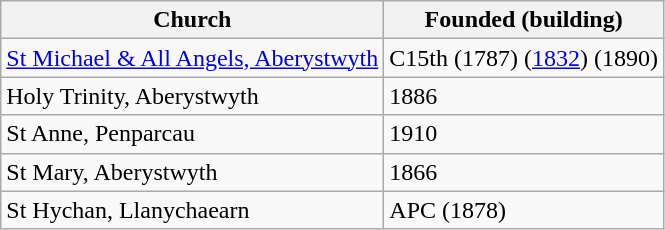<table class="wikitable">
<tr>
<th>Church</th>
<th>Founded (building)</th>
</tr>
<tr>
<td><a href='#'>St Michael & All Angels, Aberystwyth</a></td>
<td>C15th (1787) (<a href='#'>1832</a>) (1890)</td>
</tr>
<tr>
<td>Holy Trinity, Aberystwyth</td>
<td>1886</td>
</tr>
<tr>
<td>St Anne, Penparcau</td>
<td>1910</td>
</tr>
<tr>
<td>St Mary, Aberystwyth</td>
<td>1866</td>
</tr>
<tr>
<td>St Hychan, Llanychaearn</td>
<td>APC (1878)</td>
</tr>
</table>
